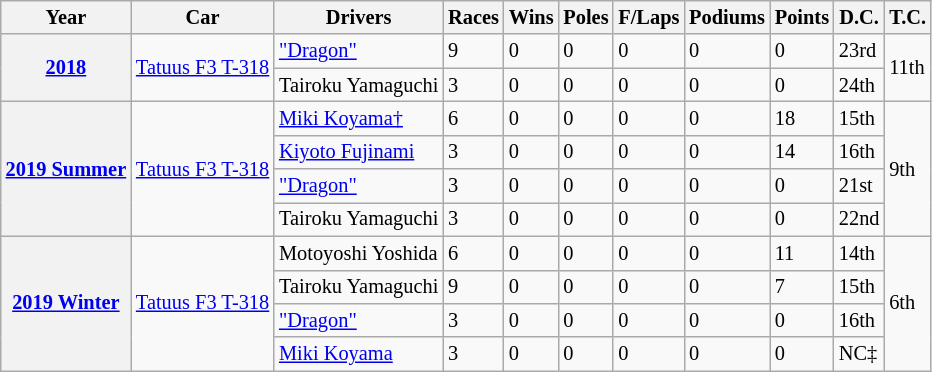<table class="wikitable" style="font-size:85%">
<tr>
<th>Year</th>
<th>Car</th>
<th>Drivers</th>
<th>Races</th>
<th>Wins</th>
<th>Poles</th>
<th>F/Laps</th>
<th>Podiums</th>
<th>Points</th>
<th>D.C.</th>
<th>T.C.</th>
</tr>
<tr>
<th rowspan="2"><a href='#'>2018</a></th>
<td rowspan="2"><a href='#'>Tatuus F3 T-318</a></td>
<td> <a href='#'>"Dragon"</a></td>
<td>9</td>
<td>0</td>
<td>0</td>
<td>0</td>
<td>0</td>
<td>0</td>
<td>23rd</td>
<td rowspan="2">11th</td>
</tr>
<tr>
<td> Tairoku Yamaguchi</td>
<td>3</td>
<td>0</td>
<td>0</td>
<td>0</td>
<td>0</td>
<td>0</td>
<td>24th</td>
</tr>
<tr>
<th rowspan="4"><a href='#'>2019 Summer</a></th>
<td rowspan="4"><a href='#'>Tatuus F3 T-318</a></td>
<td> <a href='#'>Miki Koyama†</a></td>
<td>6</td>
<td>0</td>
<td>0</td>
<td>0</td>
<td>0</td>
<td>18</td>
<td>15th</td>
<td rowspan="4">9th</td>
</tr>
<tr>
<td> <a href='#'>Kiyoto Fujinami</a></td>
<td>3</td>
<td>0</td>
<td>0</td>
<td>0</td>
<td>0</td>
<td>14</td>
<td>16th</td>
</tr>
<tr>
<td> <a href='#'>"Dragon"</a></td>
<td>3</td>
<td>0</td>
<td>0</td>
<td>0</td>
<td>0</td>
<td>0</td>
<td>21st</td>
</tr>
<tr>
<td> Tairoku Yamaguchi</td>
<td>3</td>
<td>0</td>
<td>0</td>
<td>0</td>
<td>0</td>
<td>0</td>
<td>22nd</td>
</tr>
<tr>
<th rowspan="4"><a href='#'>2019 Winter</a></th>
<td rowspan="4"><a href='#'>Tatuus F3 T-318</a></td>
<td> Motoyoshi Yoshida</td>
<td>6</td>
<td>0</td>
<td>0</td>
<td>0</td>
<td>0</td>
<td>11</td>
<td>14th</td>
<td rowspan="4">6th</td>
</tr>
<tr>
<td> Tairoku Yamaguchi</td>
<td>9</td>
<td>0</td>
<td>0</td>
<td>0</td>
<td>0</td>
<td>7</td>
<td>15th</td>
</tr>
<tr>
<td> <a href='#'>"Dragon"</a></td>
<td>3</td>
<td>0</td>
<td>0</td>
<td>0</td>
<td>0</td>
<td>0</td>
<td>16th</td>
</tr>
<tr>
<td> <a href='#'>Miki Koyama</a></td>
<td>3</td>
<td>0</td>
<td>0</td>
<td>0</td>
<td>0</td>
<td>0</td>
<td>NC‡</td>
</tr>
</table>
